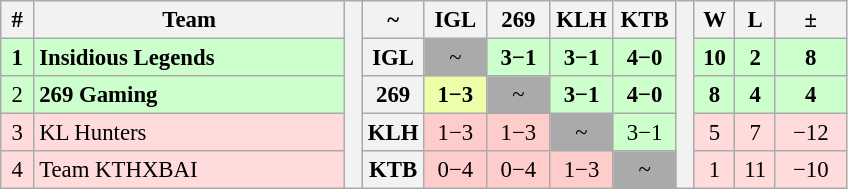<table class="wikitable" style="font-size: 95%; text-align: center">
<tr>
<th width="15">#</th>
<th style="width:200px;">Team</th>
<th rowspan="5" style="width:5px;;"></th>
<th>~</th>
<th style="width:35px;" title="">IGL</th>
<th style="width:35px;" title="">269</th>
<th style="width:35px;" title="">KLH</th>
<th style="width:35px;" title="">KTB</th>
<th rowspan="5" style="width:5px;;"></th>
<th style="width:20px;" title="Wins">W</th>
<th style="width:20px;" title="Losses">L</th>
<th style="width:40px;">±</th>
</tr>
<tr style="background:#cfc;">
<td><strong>1</strong></td>
<td style="text-align: left"><strong> Insidious Legends</strong></td>
<th>IGL</th>
<td style="background-color:#aaaaaa">~</td>
<td style="background-color:#ccffcc"><strong>3−1</strong></td>
<td style="background-color:#ccffcc"><strong>3−1</strong></td>
<td style="background-color:#ccffcc"><strong>4−0</strong></td>
<td><strong>10</strong></td>
<td><strong>2</strong></td>
<td><strong>8</strong></td>
</tr>
<tr style="background:#cfc;">
<td>2</td>
<td style="text-align: left"><strong> 269 Gaming</strong></td>
<th>269</th>
<td style="background-color:#efa"><strong>1−3</strong></td>
<td style="background-color:#aaaaaa">~</td>
<td style="background-color:#ccffcc"><strong>3−1</strong></td>
<td style="background-color:#ccffcc"><strong>4−0</strong></td>
<td><strong>8</strong></td>
<td><strong>4</strong></td>
<td><strong>4</strong></td>
</tr>
<tr style="background:#ffdbdb;">
<td>3</td>
<td style="text-align: left"> KL Hunters</td>
<th>KLH</th>
<td style="background-color:#ffcccc">1−3</td>
<td style="background-color:#ffcccc">1−3</td>
<td style="background-color:#aaaaaa">~</td>
<td style="background-color:#ccffcc">3−1</td>
<td>5</td>
<td>7</td>
<td>−12</td>
</tr>
<tr style="background:#ffdbdb;">
<td>4</td>
<td style="text-align: left"> Team KTHXBAI</td>
<th>KTB</th>
<td style="background-color:#ffcccc">0−4</td>
<td style="background-color:#ffcccc">0−4</td>
<td style="background-color:#ffcccc">1−3</td>
<td style="background-color:#aaaaaa">~</td>
<td>1</td>
<td>11</td>
<td>−10</td>
</tr>
</table>
